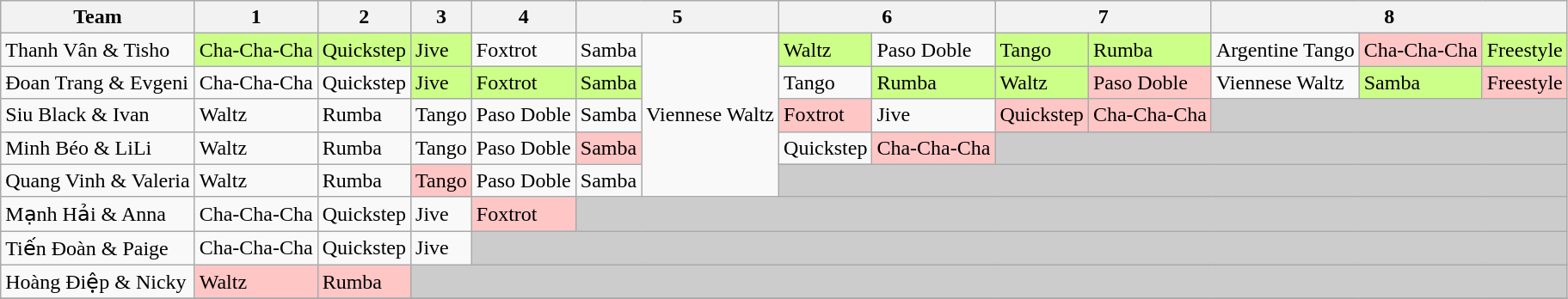<table class="wikitable sortable" align="center">
<tr>
<th>Team</th>
<th>1</th>
<th>2</th>
<th>3</th>
<th>4</th>
<th colspan=2>5</th>
<th colspan=2>6</th>
<th colspan=2>7</th>
<th colspan=3>8</th>
</tr>
<tr>
<td>Thanh Vân & Tisho</td>
<td bgcolor="#ccff88">Cha-Cha-Cha</td>
<td bgcolor="#ccff88">Quickstep</td>
<td bgcolor="#ccff88">Jive</td>
<td>Foxtrot</td>
<td>Samba</td>
<td rowspan=5>Viennese Waltz</td>
<td bgcolor="#ccff88">Waltz</td>
<td>Paso Doble</td>
<td bgcolor="#ccff88">Tango</td>
<td bgcolor="#ccff88">Rumba</td>
<td>Argentine Tango</td>
<td bgcolor="#ffc6c6">Cha-Cha-Cha</td>
<td bgcolor="#ccff88">Freestyle</td>
</tr>
<tr>
<td>Đoan Trang & Evgeni</td>
<td>Cha-Cha-Cha</td>
<td>Quickstep</td>
<td bgcolor="#ccff88">Jive</td>
<td bgcolor="#ccff88">Foxtrot</td>
<td bgcolor="#ccff88">Samba</td>
<td>Tango</td>
<td bgcolor="#ccff88">Rumba</td>
<td bgcolor="#ccff88">Waltz</td>
<td bgcolor="#ffc6c6">Paso Doble</td>
<td>Viennese Waltz</td>
<td bgcolor="#ccff88">Samba</td>
<td bgcolor="#ffc6c6">Freestyle</td>
</tr>
<tr>
<td>Siu Black & Ivan</td>
<td>Waltz</td>
<td>Rumba</td>
<td>Tango</td>
<td>Paso Doble</td>
<td>Samba</td>
<td bgcolor="#ffc6c6">Foxtrot</td>
<td>Jive</td>
<td bgcolor="#ffc6c6">Quickstep</td>
<td bgcolor="#ffc6c6">Cha-Cha-Cha</td>
<td bgcolor="#CCC" colspan=3></td>
</tr>
<tr>
<td>Minh Béo & LiLi</td>
<td>Waltz</td>
<td>Rumba</td>
<td>Tango</td>
<td>Paso Doble</td>
<td bgcolor="#ffc6c6">Samba</td>
<td>Quickstep</td>
<td bgcolor="#ffc6c6">Cha-Cha-Cha</td>
<td bgcolor="#CCC" colspan=5></td>
</tr>
<tr>
<td>Quang Vinh & Valeria</td>
<td>Waltz</td>
<td>Rumba</td>
<td bgcolor="#ffc6c6">Tango</td>
<td>Paso Doble</td>
<td>Samba</td>
<td bgcolor="#CCC" colspan=7></td>
</tr>
<tr>
<td>Mạnh Hải & Anna</td>
<td>Cha-Cha-Cha</td>
<td>Quickstep</td>
<td>Jive</td>
<td bgcolor="#ffc6c6">Foxtrot</td>
<td bgcolor="#CCC" colspan=9></td>
</tr>
<tr>
<td>Tiến Đoàn & Paige</td>
<td>Cha-Cha-Cha</td>
<td>Quickstep</td>
<td>Jive</td>
<td bgcolor="#CCC" colspan=10></td>
</tr>
<tr>
<td>Hoàng Điệp & Nicky</td>
<td bgcolor="#ffc6c6">Waltz</td>
<td bgcolor="#ffc6c6">Rumba</td>
<td bgcolor="#CCC" colspan=11></td>
</tr>
<tr>
</tr>
</table>
